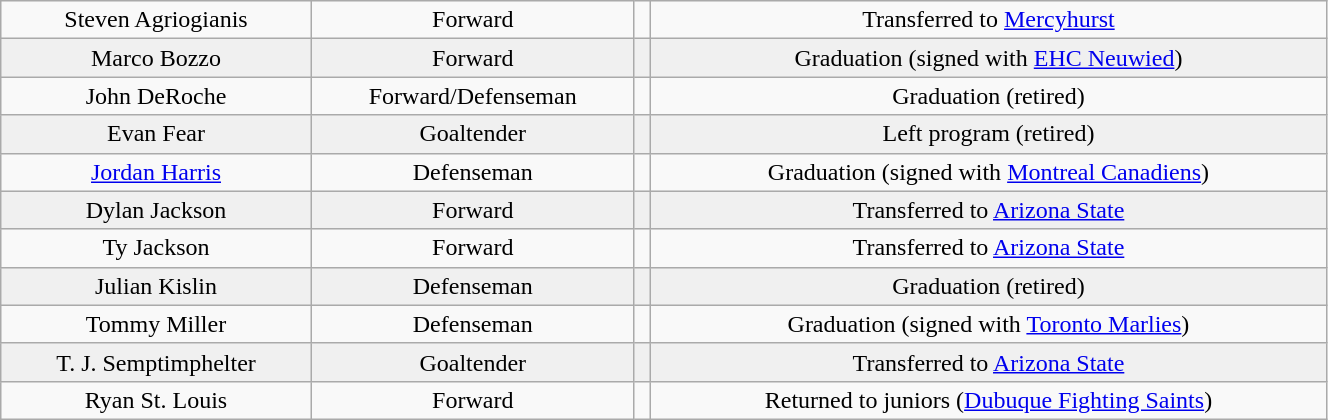<table class="wikitable" width="70%">
<tr align="center" bgcolor="">
<td>Steven Agriogianis</td>
<td>Forward</td>
<td></td>
<td>Transferred to <a href='#'>Mercyhurst</a></td>
</tr>
<tr align="center" bgcolor="f0f0f0">
<td>Marco Bozzo</td>
<td>Forward</td>
<td></td>
<td>Graduation (signed with <a href='#'>EHC Neuwied</a>)</td>
</tr>
<tr align="center" bgcolor="">
<td>John DeRoche</td>
<td>Forward/Defenseman</td>
<td></td>
<td>Graduation (retired)</td>
</tr>
<tr align="center" bgcolor="f0f0f0">
<td>Evan Fear</td>
<td>Goaltender</td>
<td></td>
<td>Left program (retired)</td>
</tr>
<tr align="center" bgcolor="">
<td><a href='#'>Jordan Harris</a></td>
<td>Defenseman</td>
<td></td>
<td>Graduation (signed with <a href='#'>Montreal Canadiens</a>)</td>
</tr>
<tr align="center" bgcolor="f0f0f0">
<td>Dylan Jackson</td>
<td>Forward</td>
<td></td>
<td>Transferred to <a href='#'>Arizona State</a></td>
</tr>
<tr align="center" bgcolor="">
<td>Ty Jackson</td>
<td>Forward</td>
<td></td>
<td>Transferred to <a href='#'>Arizona State</a></td>
</tr>
<tr align="center" bgcolor="f0f0f0">
<td>Julian Kislin</td>
<td>Defenseman</td>
<td></td>
<td>Graduation (retired)</td>
</tr>
<tr align="center" bgcolor="">
<td>Tommy Miller</td>
<td>Defenseman</td>
<td></td>
<td>Graduation (signed with <a href='#'>Toronto Marlies</a>)</td>
</tr>
<tr align="center" bgcolor="f0f0f0">
<td>T. J. Semptimphelter</td>
<td>Goaltender</td>
<td></td>
<td>Transferred to <a href='#'>Arizona State</a></td>
</tr>
<tr align="center" bgcolor="">
<td>Ryan St. Louis</td>
<td>Forward</td>
<td></td>
<td>Returned to juniors (<a href='#'>Dubuque Fighting Saints</a>)</td>
</tr>
</table>
